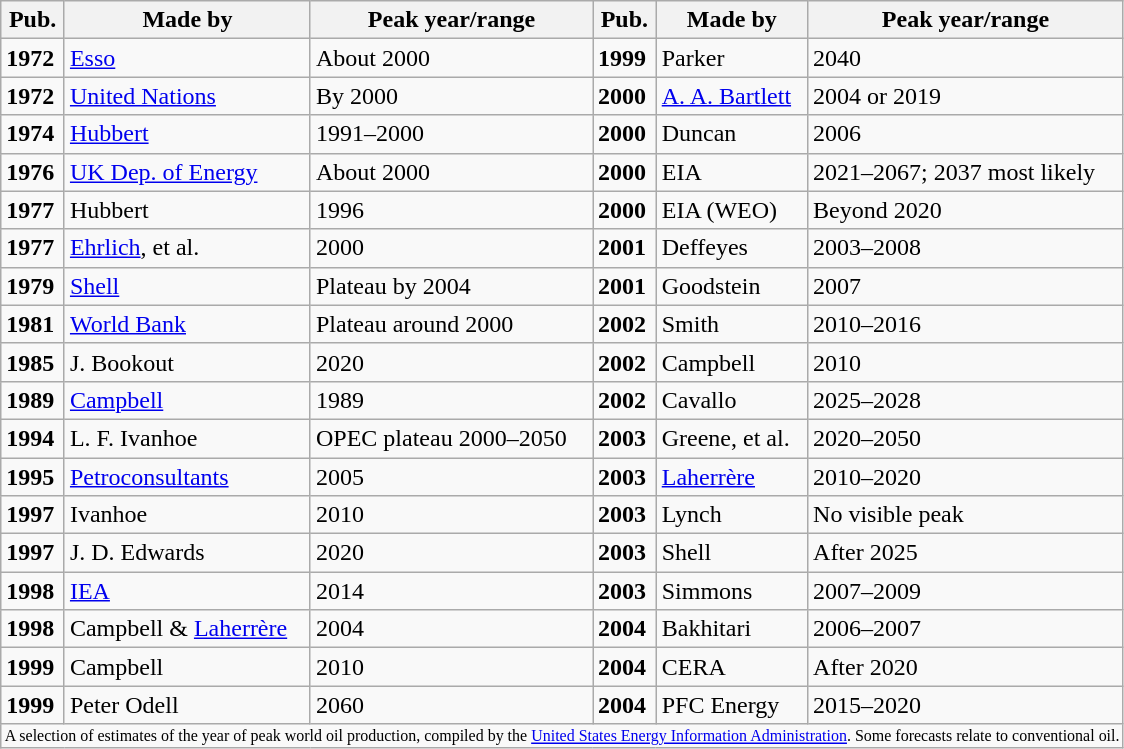<table class="wikitable">
<tr>
<th>Pub.</th>
<th>Made by</th>
<th>Peak year/range</th>
<th>Pub.</th>
<th>Made by</th>
<th>Peak year/range</th>
</tr>
<tr>
<td><strong>1972</strong></td>
<td><a href='#'>Esso</a></td>
<td>About 2000</td>
<td><strong>1999</strong></td>
<td>Parker</td>
<td>2040</td>
</tr>
<tr>
<td><strong>1972</strong></td>
<td><a href='#'>United Nations</a></td>
<td>By 2000</td>
<td><strong>2000</strong></td>
<td><a href='#'>A. A. Bartlett</a></td>
<td>2004 or 2019</td>
</tr>
<tr>
<td><strong>1974</strong></td>
<td><a href='#'>Hubbert</a></td>
<td>1991–2000</td>
<td><strong>2000</strong></td>
<td>Duncan</td>
<td>2006</td>
</tr>
<tr>
<td><strong>1976</strong></td>
<td><a href='#'>UK Dep. of Energy</a></td>
<td>About 2000</td>
<td><strong>2000</strong></td>
<td>EIA</td>
<td>2021–2067; 2037 most likely</td>
</tr>
<tr>
<td><strong>1977</strong></td>
<td>Hubbert</td>
<td>1996</td>
<td><strong>2000</strong></td>
<td>EIA (WEO)</td>
<td>Beyond 2020</td>
</tr>
<tr>
<td><strong>1977</strong></td>
<td><a href='#'>Ehrlich</a>, et al.</td>
<td>2000</td>
<td><strong>2001</strong></td>
<td>Deffeyes</td>
<td>2003–2008</td>
</tr>
<tr>
<td><strong>1979</strong></td>
<td><a href='#'>Shell</a></td>
<td>Plateau by 2004</td>
<td><strong>2001</strong></td>
<td>Goodstein</td>
<td>2007</td>
</tr>
<tr>
<td><strong>1981</strong></td>
<td><a href='#'>World Bank</a></td>
<td>Plateau around 2000</td>
<td><strong>2002</strong></td>
<td>Smith</td>
<td>2010–2016</td>
</tr>
<tr>
<td><strong>1985</strong></td>
<td>J. Bookout</td>
<td>2020</td>
<td><strong>2002</strong></td>
<td>Campbell</td>
<td>2010</td>
</tr>
<tr>
<td><strong>1989</strong></td>
<td><a href='#'>Campbell</a></td>
<td>1989</td>
<td><strong>2002</strong></td>
<td>Cavallo</td>
<td>2025–2028</td>
</tr>
<tr>
<td><strong>1994</strong></td>
<td>L. F. Ivanhoe</td>
<td>OPEC plateau 2000–2050</td>
<td><strong>2003</strong></td>
<td>Greene, et al.</td>
<td>2020–2050</td>
</tr>
<tr>
<td><strong>1995</strong></td>
<td><a href='#'>Petroconsultants</a></td>
<td>2005</td>
<td><strong>2003</strong></td>
<td><a href='#'>Laherrère</a></td>
<td>2010–2020</td>
</tr>
<tr>
<td><strong>1997</strong></td>
<td>Ivanhoe</td>
<td>2010</td>
<td><strong>2003</strong></td>
<td>Lynch</td>
<td>No visible peak</td>
</tr>
<tr>
<td><strong>1997</strong></td>
<td>J. D. Edwards</td>
<td>2020</td>
<td><strong>2003</strong></td>
<td>Shell</td>
<td>After 2025</td>
</tr>
<tr>
<td><strong>1998</strong></td>
<td><a href='#'>IEA</a></td>
<td>2014</td>
<td><strong>2003</strong></td>
<td>Simmons</td>
<td>2007–2009</td>
</tr>
<tr>
<td><strong>1998</strong></td>
<td>Campbell & <a href='#'>Laherrère</a></td>
<td>2004</td>
<td><strong>2004</strong></td>
<td>Bakhitari</td>
<td>2006–2007</td>
</tr>
<tr>
<td><strong>1999</strong></td>
<td>Campbell</td>
<td>2010</td>
<td><strong>2004</strong></td>
<td>CERA</td>
<td>After 2020</td>
</tr>
<tr>
<td><strong>1999</strong></td>
<td>Peter Odell</td>
<td>2060</td>
<td><strong>2004</strong></td>
<td>PFC Energy</td>
<td>2015–2020</td>
</tr>
<tr>
<td colspan="6" style="font-size: 8pt; text-align:left">A selection of estimates of the year of peak world oil production, compiled by the <a href='#'>United States Energy Information Administration</a>. Some forecasts relate to conventional oil.</td>
</tr>
</table>
